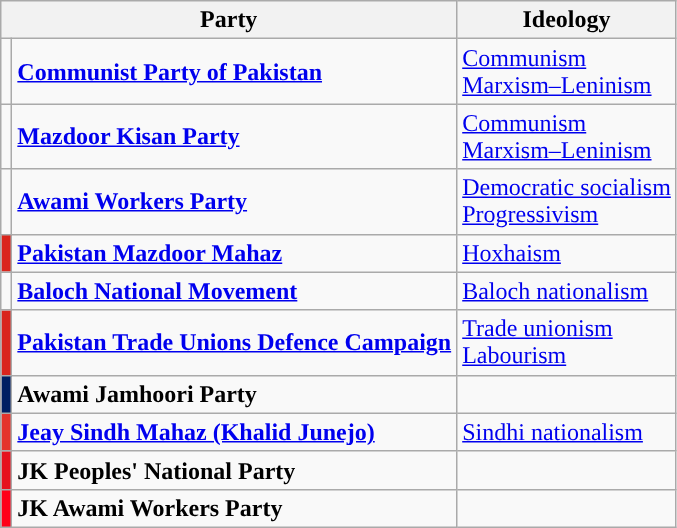<table class="wikitable" style="text-align:left;">
<tr>
<th colspan="2">Party</th>
<th>Ideology</th>
</tr>
<tr>
<td style="background:"></td>
<td><strong><a href='#'>Communist Party of Pakistan</a></strong></td>
<td><a href='#'>Communism</a><br><a href='#'>Marxism–Leninism</a></td>
</tr>
<tr>
<td style="background:"></td>
<td><strong><a href='#'>Mazdoor Kisan Party</a></strong></td>
<td><a href='#'>Communism</a><br><a href='#'>Marxism–Leninism</a></td>
</tr>
<tr>
<td style="background:"></td>
<td><strong><a href='#'>Awami Workers Party</a></strong></td>
<td><a href='#'>Democratic socialism</a><br><a href='#'>Progressivism</a></td>
</tr>
<tr>
<td style="background:#DA251C;"></td>
<td><strong><a href='#'>Pakistan Mazdoor Mahaz</a></strong></td>
<td><a href='#'>Hoxhaism</a></td>
</tr>
<tr>
<td style="background:"></td>
<td><strong><a href='#'>Baloch National Movement</a></strong></td>
<td><a href='#'>Baloch nationalism</a></td>
</tr>
<tr>
<td style="background:#D9251C;"></td>
<td><strong><a href='#'>Pakistan Trade Unions Defence Campaign</a></strong></td>
<td><a href='#'>Trade unionism</a><br><a href='#'>Labourism</a></td>
</tr>
<tr>
<td style="background:#001F62;"></td>
<td><strong>Awami Jamhoori Party</strong></td>
<td></td>
</tr>
<tr>
<td style="background:#E4342C;"></td>
<td><strong><a href='#'>Jeay Sindh Mahaz (Khalid Junejo)</a></strong></td>
<td><a href='#'>Sindhi nationalism</a></td>
</tr>
<tr>
<td style="background:#E6111D;"></td>
<td><strong>JK Peoples' National Party</strong></td>
<td></td>
</tr>
<tr>
<td style="background:#FF0018;"></td>
<td><strong>JK Awami Workers Party</strong></td>
<td></td>
</tr>
</table>
